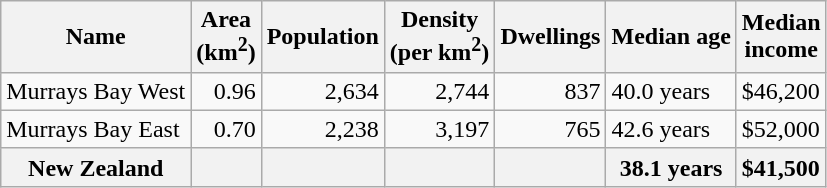<table class="wikitable">
<tr>
<th>Name</th>
<th>Area<br>(km<sup>2</sup>)</th>
<th>Population</th>
<th>Density<br>(per km<sup>2</sup>)</th>
<th>Dwellings</th>
<th>Median age</th>
<th>Median<br>income</th>
</tr>
<tr>
<td>Murrays Bay West</td>
<td style="text-align:right;">0.96</td>
<td style="text-align:right;">2,634</td>
<td style="text-align:right;">2,744</td>
<td style="text-align:right;">837</td>
<td>40.0 years</td>
<td>$46,200</td>
</tr>
<tr>
<td>Murrays Bay East</td>
<td style="text-align:right;">0.70</td>
<td style="text-align:right;">2,238</td>
<td style="text-align:right;">3,197</td>
<td style="text-align:right;">765</td>
<td>42.6 years</td>
<td>$52,000</td>
</tr>
<tr>
<th>New Zealand</th>
<th></th>
<th></th>
<th></th>
<th></th>
<th>38.1 years</th>
<th style="text-align:left;">$41,500</th>
</tr>
</table>
